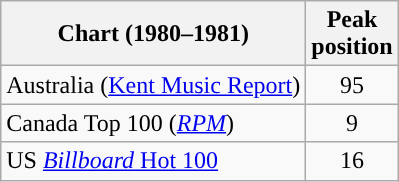<table class="wikitable">
<tr>
<th scope="col">Chart (1980–1981)</th>
<th>Peak<br>position</th>
</tr>
<tr>
<td>Australia (<a href='#'>Kent Music Report</a>)</td>
<td style="text-align:center;">95</td>
</tr>
<tr>
<td>Canada Top 100 (<em><a href='#'>RPM</a></em>)</td>
<td style="text-align:center;">9</td>
</tr>
<tr>
<td>US <a href='#'><em>Billboard</em> Hot 100</a></td>
<td style="text-align:center;">16</td>
</tr>
</table>
